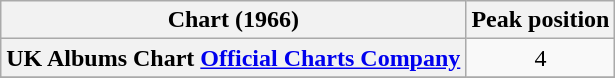<table class="wikitable sortable plainrowheaders">
<tr>
<th scope="col">Chart (1966)</th>
<th scope="col">Peak position</th>
</tr>
<tr>
<th scope="row">UK Albums Chart <a href='#'>Official Charts Company</a></th>
<td style="text-align:center;">4</td>
</tr>
<tr>
</tr>
</table>
